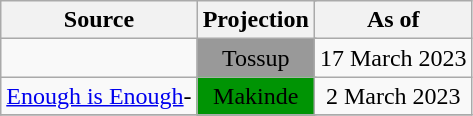<table class="wikitable" style="text-align:center">
<tr>
<th>Source</th>
<th colspan=2>Projection</th>
<th>As of</th>
</tr>
<tr>
<td align="left"></td>
<td colspan=2 bgcolor=#999999>Tossup</td>
<td>17 March 2023</td>
</tr>
<tr>
<td align="left"><a href='#'>Enough is Enough</a>-<br></td>
<td colspan=2 bgcolor=#009404>Makinde</td>
<td>2 March 2023</td>
</tr>
<tr>
</tr>
</table>
